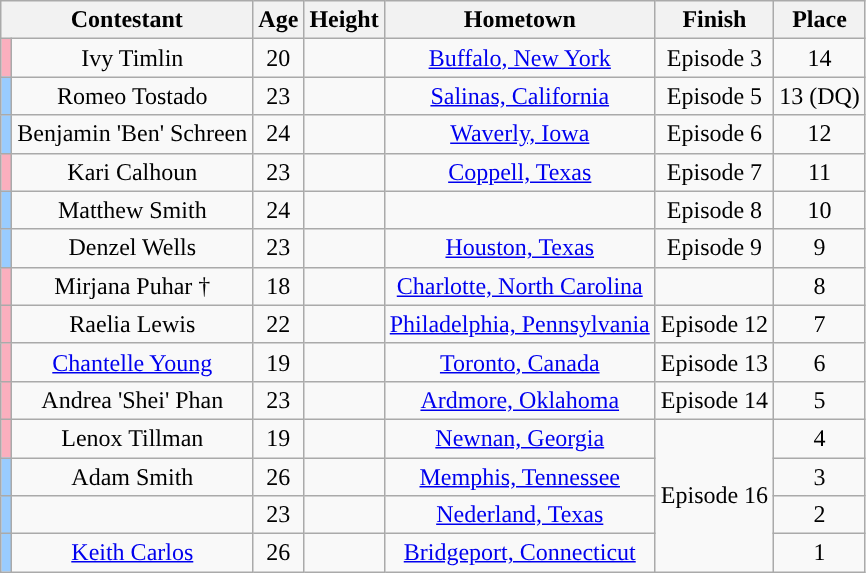<table class="wikitable sortable" style="text-align:center;">
<tr>
<th colspan="2">Contestant</th>
<th>Age</th>
<th>Height</th>
<th>Hometown</th>
<th>Finish</th>
<th>Place</th>
</tr>
<tr>
<td style="background:#faafbe"></td>
<td>Ivy Timlin</td>
<td>20</td>
<td></td>
<td><a href='#'>Buffalo, New York</a></td>
<td>Episode 3</td>
<td>14</td>
</tr>
<tr>
<td style="background:#9cf;"></td>
<td>Romeo Tostado</td>
<td>23</td>
<td></td>
<td><a href='#'>Salinas, California</a></td>
<td>Episode 5</td>
<td>13 (DQ)</td>
</tr>
<tr>
<td style="background:#9cf;"></td>
<td>Benjamin 'Ben' Schreen</td>
<td>24</td>
<td></td>
<td><a href='#'>Waverly, Iowa</a></td>
<td>Episode 6</td>
<td>12</td>
</tr>
<tr>
<td style="background:#faafbe"></td>
<td>Kari Calhoun</td>
<td>23</td>
<td></td>
<td><a href='#'>Coppell, Texas</a></td>
<td>Episode 7</td>
<td>11</td>
</tr>
<tr>
<td style="background:#9cf;"></td>
<td>Matthew Smith</td>
<td>24</td>
<td></td>
<td></td>
<td>Episode 8</td>
<td>10</td>
</tr>
<tr>
<td style="background:#9cf;"></td>
<td>Denzel Wells</td>
<td>23</td>
<td></td>
<td><a href='#'>Houston, Texas</a></td>
<td>Episode 9</td>
<td>9</td>
</tr>
<tr>
<td style="background:#faafbe"></td>
<td>Mirjana Puhar †</td>
<td>18</td>
<td></td>
<td><a href='#'>Charlotte, North Carolina</a></td>
<td></td>
<td>8</td>
</tr>
<tr>
<td style="background:#faafbe"></td>
<td>Raelia Lewis</td>
<td>22</td>
<td></td>
<td><a href='#'>Philadelphia, Pennsylvania</a></td>
<td>Episode 12</td>
<td>7</td>
</tr>
<tr>
<td style="background:#faafbe"></td>
<td><a href='#'>Chantelle Young</a></td>
<td>19</td>
<td></td>
<td><a href='#'>Toronto, Canada</a></td>
<td>Episode 13</td>
<td>6</td>
</tr>
<tr>
<td style="background:#faafbe"></td>
<td>Andrea 'Shei' Phan</td>
<td>23</td>
<td></td>
<td><a href='#'>Ardmore, Oklahoma</a></td>
<td>Episode 14</td>
<td>5</td>
</tr>
<tr>
<td style="background:#faafbe"></td>
<td>Lenox Tillman</td>
<td>19</td>
<td></td>
<td><a href='#'>Newnan, Georgia</a></td>
<td rowspan="4">Episode 16</td>
<td>4</td>
</tr>
<tr>
<td style="background:#9cf;"></td>
<td>Adam Smith</td>
<td>26</td>
<td></td>
<td><a href='#'>Memphis, Tennessee</a></td>
<td>3</td>
</tr>
<tr>
<td style="background:#9cf;"></td>
<td></td>
<td>23</td>
<td></td>
<td><a href='#'>Nederland, Texas</a></td>
<td>2</td>
</tr>
<tr>
<td style="background:#9cf;"></td>
<td><a href='#'>Keith Carlos</a></td>
<td>26</td>
<td></td>
<td><a href='#'>Bridgeport, Connecticut</a></td>
<td>1</td>
</tr>
</table>
